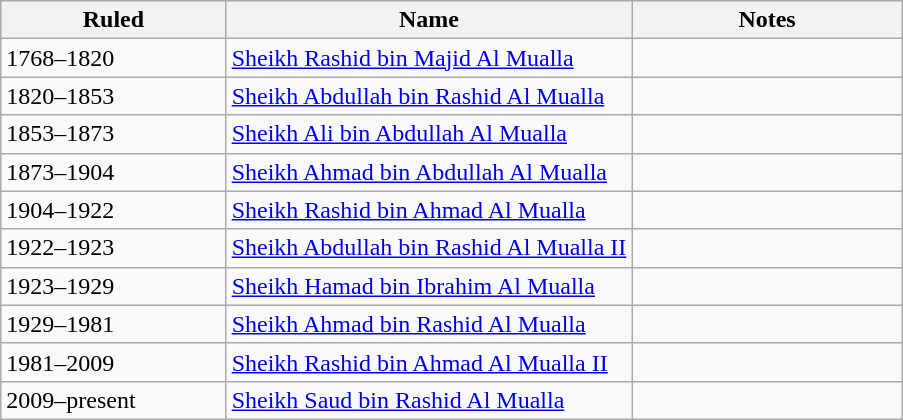<table class="wikitable sortable collapsible collapsed">
<tr>
<th width="25%">Ruled</th>
<th width="45%">Name</th>
<th width="30%">Notes</th>
</tr>
<tr>
<td>1768–1820</td>
<td><a href='#'>Sheikh Rashid bin Majid Al Mualla</a></td>
<td></td>
</tr>
<tr>
<td>1820–1853</td>
<td><a href='#'>Sheikh Abdullah bin Rashid Al Mualla</a></td>
<td></td>
</tr>
<tr>
<td>1853–1873</td>
<td><a href='#'>Sheikh Ali bin Abdullah Al Mualla</a></td>
<td></td>
</tr>
<tr>
<td>1873–1904</td>
<td><a href='#'>Sheikh Ahmad bin Abdullah Al Mualla</a></td>
<td></td>
</tr>
<tr>
<td>1904–1922</td>
<td><a href='#'>Sheikh Rashid bin Ahmad Al Mualla</a></td>
<td></td>
</tr>
<tr>
<td>1922–1923</td>
<td><a href='#'>Sheikh Abdullah bin Rashid Al Mualla II</a></td>
<td></td>
</tr>
<tr>
<td>1923–1929</td>
<td><a href='#'>Sheikh Hamad bin Ibrahim Al Mualla</a></td>
<td></td>
</tr>
<tr>
<td>1929–1981</td>
<td><a href='#'>Sheikh Ahmad bin Rashid Al Mualla</a></td>
<td></td>
</tr>
<tr>
<td>1981–2009</td>
<td><a href='#'>Sheikh Rashid bin Ahmad Al Mualla II</a></td>
<td></td>
</tr>
<tr>
<td>2009–present</td>
<td><a href='#'>Sheikh Saud bin Rashid Al Mualla</a></td>
<td></td>
</tr>
</table>
